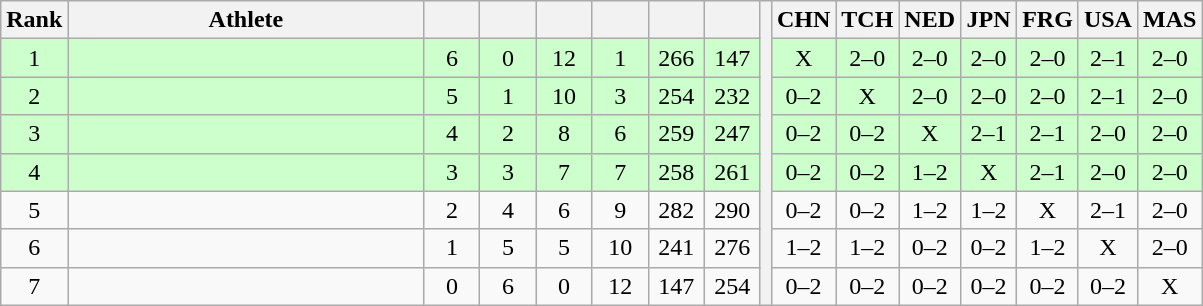<table class="wikitable" style="text-align:center">
<tr>
<th>Rank</th>
<th width=230>Athlete</th>
<th width=30></th>
<th width=30></th>
<th width=30></th>
<th width=30></th>
<th width=30></th>
<th width=30></th>
<th rowspan=8></th>
<th width=30>CHN</th>
<th width=30>TCH</th>
<th width=30>NED</th>
<th width=30>JPN</th>
<th width=30>FRG</th>
<th width=30>USA</th>
<th width=30>MAS</th>
</tr>
<tr style="background-color:#ccffcc;">
<td>1</td>
<td align=left></td>
<td>6</td>
<td>0</td>
<td>12</td>
<td>1</td>
<td>266</td>
<td>147</td>
<td>X</td>
<td>2–0</td>
<td>2–0</td>
<td>2–0</td>
<td>2–0</td>
<td>2–1</td>
<td>2–0</td>
</tr>
<tr style="background-color:#ccffcc;">
<td>2</td>
<td align=left></td>
<td>5</td>
<td>1</td>
<td>10</td>
<td>3</td>
<td>254</td>
<td>232</td>
<td>0–2</td>
<td>X</td>
<td>2–0</td>
<td>2–0</td>
<td>2–0</td>
<td>2–1</td>
<td>2–0</td>
</tr>
<tr style="background-color:#ccffcc;">
<td>3</td>
<td align=left></td>
<td>4</td>
<td>2</td>
<td>8</td>
<td>6</td>
<td>259</td>
<td>247</td>
<td>0–2</td>
<td>0–2</td>
<td>X</td>
<td>2–1</td>
<td>2–1</td>
<td>2–0</td>
<td>2–0</td>
</tr>
<tr style="background-color:#ccffcc;">
<td>4</td>
<td align=left></td>
<td>3</td>
<td>3</td>
<td>7</td>
<td>7</td>
<td>258</td>
<td>261</td>
<td>0–2</td>
<td>0–2</td>
<td>1–2</td>
<td>X</td>
<td>2–1</td>
<td>2–0</td>
<td>2–0</td>
</tr>
<tr>
<td>5</td>
<td align=left></td>
<td>2</td>
<td>4</td>
<td>6</td>
<td>9</td>
<td>282</td>
<td>290</td>
<td>0–2</td>
<td>0–2</td>
<td>1–2</td>
<td>1–2</td>
<td>X</td>
<td>2–1</td>
<td>2–0</td>
</tr>
<tr>
<td>6</td>
<td align=left></td>
<td>1</td>
<td>5</td>
<td>5</td>
<td>10</td>
<td>241</td>
<td>276</td>
<td>1–2</td>
<td>1–2</td>
<td>0–2</td>
<td>0–2</td>
<td>1–2</td>
<td>X</td>
<td>2–0</td>
</tr>
<tr>
<td>7</td>
<td align=left></td>
<td>0</td>
<td>6</td>
<td>0</td>
<td>12</td>
<td>147</td>
<td>254</td>
<td>0–2</td>
<td>0–2</td>
<td>0–2</td>
<td>0–2</td>
<td>0–2</td>
<td>0–2</td>
<td>X</td>
</tr>
</table>
